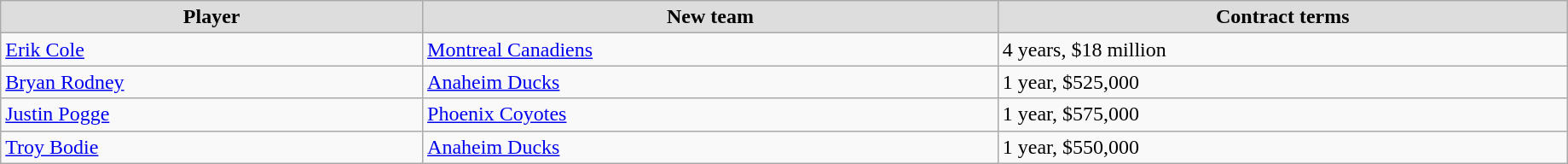<table class="wikitable" width=97%>
<tr align="center" bgcolor="#dddddd">
<td><strong>Player</strong></td>
<td><strong>New team</strong></td>
<td><strong>Contract terms</strong></td>
</tr>
<tr>
<td><a href='#'>Erik Cole</a></td>
<td><a href='#'>Montreal Canadiens</a></td>
<td>4 years, $18 million</td>
</tr>
<tr>
<td><a href='#'>Bryan Rodney</a></td>
<td><a href='#'>Anaheim Ducks</a></td>
<td>1 year, $525,000</td>
</tr>
<tr>
<td><a href='#'>Justin Pogge</a></td>
<td><a href='#'>Phoenix Coyotes</a></td>
<td>1 year, $575,000</td>
</tr>
<tr>
<td><a href='#'>Troy Bodie</a></td>
<td><a href='#'>Anaheim Ducks</a></td>
<td>1 year, $550,000</td>
</tr>
</table>
